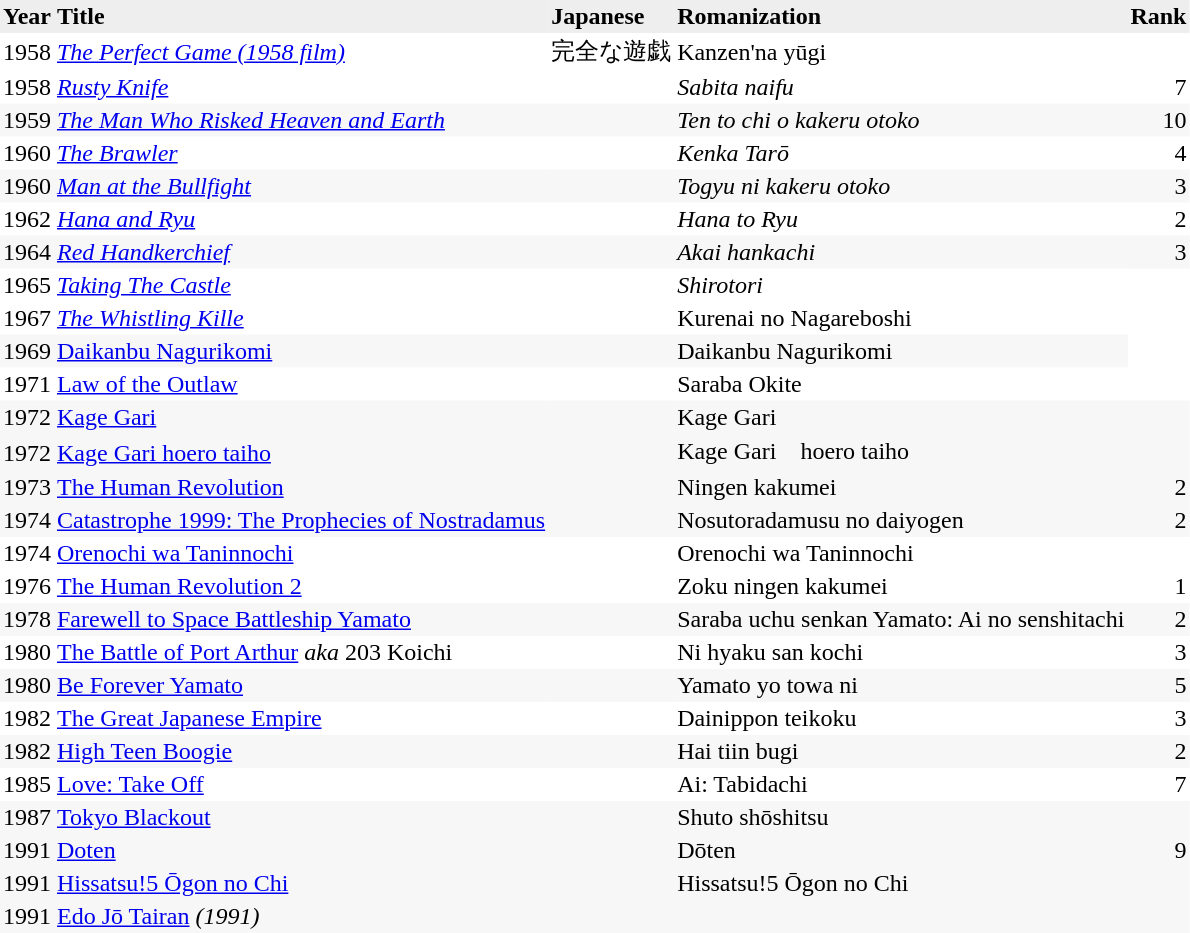<table cellpadding=2 style="text-align: left; border-width: 0px; border-collapse: collapse;">
<tr style=background:#eee;>
<th>Year</th>
<th>Title</th>
<th>Japanese</th>
<th>Romanization</th>
<th align=right>Rank</th>
</tr>
<tr>
<td>1958</td>
<td><em><a href='#'>The Perfect Game (1958 film)</a></em></td>
<td>完全な遊戯</td>
<td>Kanzen'na yūgi</td>
<td></td>
</tr>
<tr style=background:#fff;>
<td>1958</td>
<td><em><a href='#'>Rusty Knife</a></em></td>
<td></td>
<td><em>Sabita naifu</em></td>
<td align=right>7</td>
</tr>
<tr style=background:#f7f7f7;>
<td>1959</td>
<td><em><a href='#'>The Man Who Risked Heaven and Earth</a></em></td>
<td></td>
<td><em>Ten to chi o kakeru otoko</em></td>
<td align=right>10</td>
</tr>
<tr style=background:#fff;>
<td>1960</td>
<td><em><a href='#'>The Brawler</a></em></td>
<td></td>
<td><em>Kenka Tarō</em></td>
<td align=right>4</td>
</tr>
<tr style=background:#f7f7f7;>
<td>1960</td>
<td><em><a href='#'>Man at the Bullfight</a></em></td>
<td></td>
<td><em>Togyu ni kakeru otoko</em></td>
<td align=right>3</td>
</tr>
<tr style=background:#fff;>
<td>1962</td>
<td><em><a href='#'>Hana and Ryu</a></em></td>
<td></td>
<td><em>Hana to Ryu</em></td>
<td align=right>2</td>
</tr>
<tr style=background:#f7f7f7;>
<td>1964</td>
<td><em><a href='#'>Red Handkerchief</a></em></td>
<td></td>
<td><em>Akai hankachi</em></td>
<td align=right>3</td>
</tr>
<tr style=background:#fff;>
<td>1965</td>
<td><em><a href='#'>Taking The Castle</a></em></td>
<td></td>
<td><em>Shirotori</em></td>
</tr>
<tr style=background:#f7f7f7;>
</tr>
<tr style=background:#fff;>
<td>1967</td>
<td><em><a href='#'>The Whistling Kille</a></em></td>
<td><em></td>
<td></em>Kurenai no Nagareboshi<em></td>
<td></td>
</tr>
<tr style=background:#f7f7f7;>
<td>1969</td>
<td></em><a href='#'>Daikanbu Nagurikomi</a><em></td>
<td></td>
<td></em>Daikanbu Nagurikomi<em></td>
</tr>
<tr style=background:#f7f7f7;>
</tr>
<tr style=background:#fff;>
<td>1971</td>
<td></em><a href='#'>Law of the Outlaw</a><em></td>
<td></td>
<td></em>Saraba Okite<em></td>
<td></td>
</tr>
<tr style=background:#f7f7f7;>
<td>1972</td>
<td></em><a href='#'>Kage Gari</a><em></td>
<td></td>
<td></em>Kage Gari<em></td>
<td></td>
</tr>
<tr style=background:#f7f7f7;>
<td>1972</td>
<td></em><a href='#'>Kage Gari hoero taiho</a><em></td>
<td></td>
<td></em>Kage Gari　hoero taiho<em></td>
<td></td>
</tr>
<tr style=background:#f7f7f7;>
<td>1973</td>
<td></em><a href='#'>The Human Revolution</a><em></td>
<td></td>
<td></em>Ningen kakumei<em></td>
<td align=right>2</td>
</tr>
<tr style=background:#f7f7f7;>
<td>1974</td>
<td></em><a href='#'>Catastrophe 1999: The Prophecies of Nostradamus</a><em></td>
<td></td>
<td></em>Nosutoradamusu no daiyogen<em></td>
<td align=right>2</td>
</tr>
<tr style=background:#fff;>
<td>1974</td>
<td></em><a href='#'>Orenochi wa Taninnochi</a><em></td>
<td></td>
<td></em>Orenochi wa Taninnochi<em></td>
<td></td>
</tr>
<tr style=background:#fff;>
<td>1976</td>
<td></em><a href='#'>The Human Revolution 2</a><em></td>
<td></td>
<td></em>Zoku ningen kakumei<em></td>
<td align=right>1</td>
</tr>
<tr style=background:#f7f7f7;>
<td>1978</td>
<td></em><a href='#'>Farewell to Space Battleship Yamato</a><em></td>
<td></td>
<td></em>Saraba uchu senkan Yamato: Ai no senshitachi<em></td>
<td align=right>2</td>
</tr>
<tr style=background:#fff;>
<td>1980</td>
<td></em><a href='#'>The Battle of Port Arthur</a><em> aka </em>203 Koichi<em></td>
<td></td>
<td></em>Ni hyaku san kochi<em></td>
<td align=right>3</td>
</tr>
<tr style=background:#f7f7f7;>
<td>1980</td>
<td></em><a href='#'>Be Forever Yamato</a><em></td>
<td></td>
<td></em>Yamato yo towa ni<em></td>
<td align=right>5</td>
</tr>
<tr style=background:#fff;>
<td>1982</td>
<td></em><a href='#'>The Great Japanese Empire</a><em></td>
<td></td>
<td></em>Dainippon teikoku<em></td>
<td align=right>3</td>
</tr>
<tr style=background:#f7f7f7;>
<td>1982</td>
<td></em><a href='#'>High Teen Boogie</a><em></td>
<td></td>
<td></em>Hai tiin bugi<em></td>
<td align=right>2</td>
</tr>
<tr style=background:#fff;>
<td>1985</td>
<td></em><a href='#'>Love: Take Off</a><em></td>
<td></td>
<td></em>Ai: Tabidachi<em></td>
<td align=right>7</td>
</tr>
<tr style=background:#f7f7f7;>
<td>1987</td>
<td></em><a href='#'>Tokyo Blackout</a><em></td>
<td></td>
<td></em>Shuto shōshitsu<em></td>
<td align=right></td>
</tr>
<tr style=background:#f7f7f7;>
<td>1991</td>
<td></em><a href='#'>Doten</a><em></td>
<td></td>
<td></em>Dōten<em></td>
<td align=right>9</td>
</tr>
<tr style=background:#f7f7f7;>
<td>1991</td>
<td></em><a href='#'>Hissatsu!5 Ōgon no Chi</a><em></td>
<td></td>
<td></em>Hissatsu!5 Ōgon no Chi<em></td>
<td align=right></td>
</tr>
<tr style=background:#f7f7f7;>
<td>1991</td>
<td></em><a href='#'>Edo Jō Tairan</a><em> (1991)</td>
<td></td>
<td></td>
<td align=right></td>
</tr>
<tr style=background:#f7f7f7;>
</tr>
</table>
